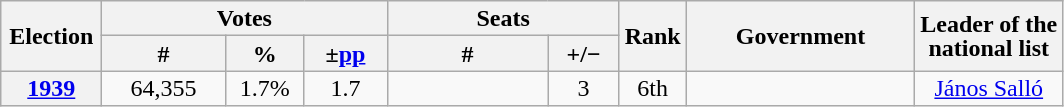<table class="wikitable" style="text-align:center; line-height:16px;">
<tr>
<th rowspan="2" style="width:60px;">Election</th>
<th colspan="3">Votes</th>
<th colspan="2">Seats</th>
<th rowspan="2" style="width:30px;">Rank</th>
<th rowspan="2" style="width:145px;">Government</th>
<th rowspan="2">Leader of the<br>national list</th>
</tr>
<tr>
<th style="width:75px;">#</th>
<th style="width:45px;">%</th>
<th style="width:48px;">±<a href='#'>pp</a></th>
<th style="width:100px;">#</th>
<th style="width:40px;">+/−</th>
</tr>
<tr>
<th><a href='#'>1939</a></th>
<td>64,355</td>
<td>1.7%</td>
<td>1.7</td>
<td></td>
<td> 3</td>
<td>6th</td>
<td></td>
<td><a href='#'>János Salló</a></td>
</tr>
</table>
